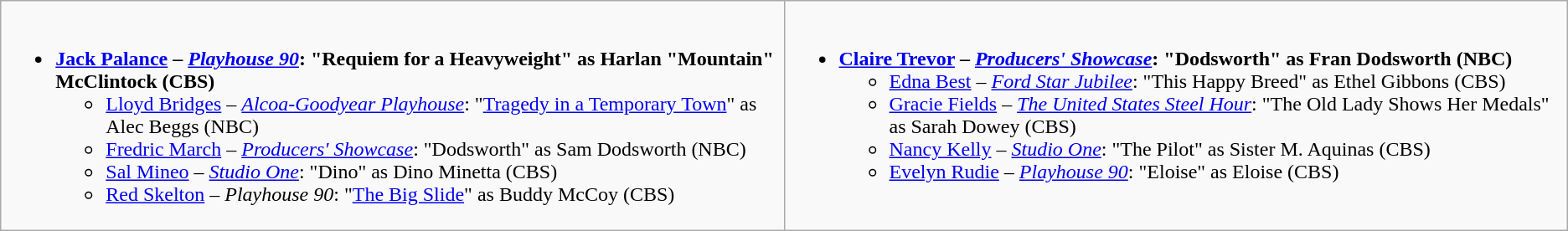<table class="wikitable">
<tr>
<td style="vertical-align:top;" width="50%"><br><ul><li><strong><a href='#'>Jack Palance</a> – <em><a href='#'>Playhouse 90</a></em>: "Requiem for a Heavyweight" as Harlan "Mountain" McClintock (CBS)</strong><ul><li><a href='#'>Lloyd Bridges</a> – <em><a href='#'>Alcoa-Goodyear Playhouse</a></em>: "<a href='#'>Tragedy in a Temporary Town</a>" as Alec Beggs (NBC)</li><li><a href='#'>Fredric March</a> – <em><a href='#'>Producers' Showcase</a></em>: "Dodsworth" as Sam Dodsworth (NBC)</li><li><a href='#'>Sal Mineo</a> – <em><a href='#'>Studio One</a></em>: "Dino" as Dino Minetta (CBS)</li><li><a href='#'>Red Skelton</a> – <em>Playhouse 90</em>: "<a href='#'>The Big Slide</a>" as Buddy McCoy (CBS)</li></ul></li></ul></td>
<td style="vertical-align:top;" width="50%"><br><ul><li><strong><a href='#'>Claire Trevor</a> – <em><a href='#'>Producers' Showcase</a></em>: "Dodsworth" as Fran Dodsworth (NBC)</strong><ul><li><a href='#'>Edna Best</a> – <em><a href='#'>Ford Star Jubilee</a></em>: "This Happy Breed" as Ethel Gibbons (CBS)</li><li><a href='#'>Gracie Fields</a> – <em><a href='#'>The United States Steel Hour</a></em>: "The Old Lady Shows Her Medals" as Sarah Dowey (CBS)</li><li><a href='#'>Nancy Kelly</a> – <em><a href='#'>Studio One</a></em>: "The Pilot" as Sister M. Aquinas (CBS)</li><li><a href='#'>Evelyn Rudie</a> – <em><a href='#'>Playhouse 90</a></em>: "Eloise" as Eloise (CBS)</li></ul></li></ul></td>
</tr>
</table>
